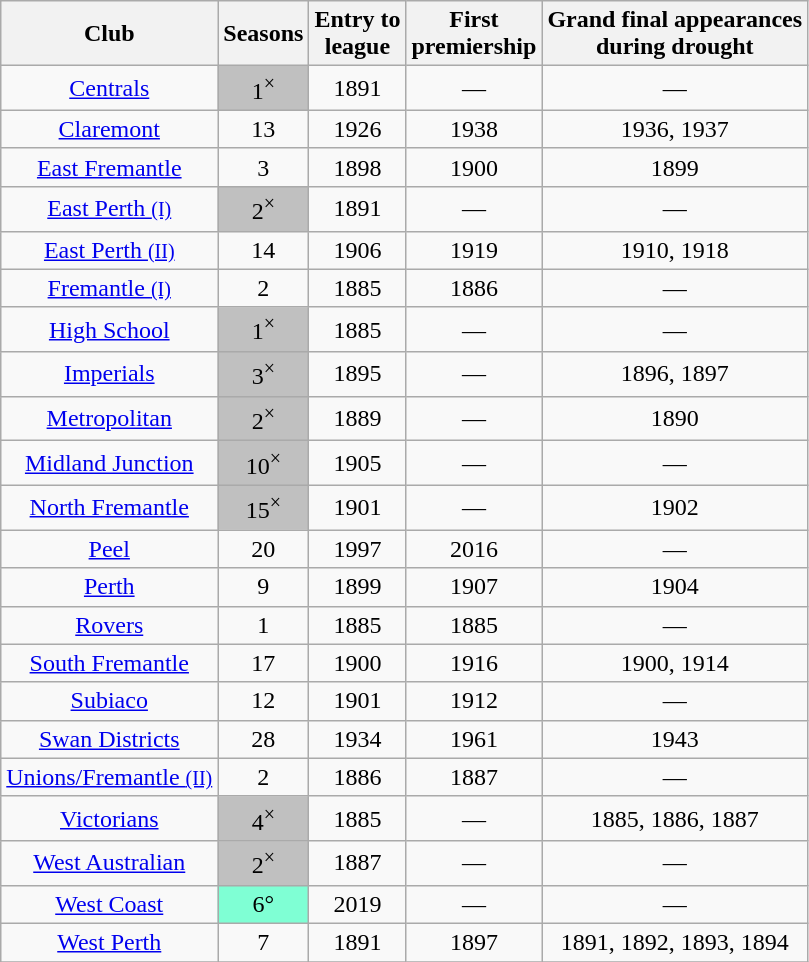<table class="wikitable sortable" style=text-align:center>
<tr>
<th>Club</th>
<th>Seasons</th>
<th>Entry to<br>league</th>
<th>First<br>premiership</th>
<th>Grand final appearances<br>during drought</th>
</tr>
<tr>
<td><a href='#'>Centrals</a></td>
<td bgcolor=C0C0C0>1<sup>×</sup></td>
<td>1891</td>
<td>—</td>
<td>—</td>
</tr>
<tr>
<td><a href='#'>Claremont</a></td>
<td>13</td>
<td>1926</td>
<td>1938</td>
<td align=center>1936, 1937</td>
</tr>
<tr>
<td><a href='#'>East Fremantle</a></td>
<td>3</td>
<td>1898</td>
<td>1900</td>
<td align=center>1899</td>
</tr>
<tr>
<td><a href='#'>East Perth <small>(I)</small></a></td>
<td bgcolor=C0C0C0>2<sup>×</sup></td>
<td>1891</td>
<td>—</td>
<td>—</td>
</tr>
<tr>
<td><a href='#'>East Perth <small>(II)</small></a></td>
<td>14</td>
<td>1906</td>
<td>1919</td>
<td align=center>1910, 1918</td>
</tr>
<tr>
<td><a href='#'>Fremantle <small>(I)</small></a></td>
<td>2</td>
<td>1885</td>
<td>1886</td>
<td>—</td>
</tr>
<tr>
<td><a href='#'>High School</a></td>
<td bgcolor=C0C0C0>1<sup>×</sup></td>
<td>1885</td>
<td>—</td>
<td>—</td>
</tr>
<tr>
<td><a href='#'>Imperials</a></td>
<td bgcolor=C0C0C0>3<sup>×</sup></td>
<td>1895</td>
<td>—</td>
<td>1896, 1897</td>
</tr>
<tr>
<td><a href='#'>Metropolitan</a></td>
<td bgcolor=C0C0C0>2<sup>×</sup></td>
<td>1889</td>
<td>—</td>
<td>1890</td>
</tr>
<tr>
<td><a href='#'>Midland Junction</a></td>
<td bgcolor=C0C0C0>10<sup>×</sup></td>
<td>1905</td>
<td>—</td>
<td>—</td>
</tr>
<tr>
<td><a href='#'>North Fremantle</a></td>
<td bgcolor=C0C0C0>15<sup>×</sup></td>
<td>1901</td>
<td>—</td>
<td>1902</td>
</tr>
<tr>
<td><a href='#'>Peel</a></td>
<td>20</td>
<td>1997</td>
<td>2016</td>
<td align=center>—</td>
</tr>
<tr>
<td><a href='#'>Perth</a></td>
<td>9</td>
<td>1899</td>
<td>1907</td>
<td align=center>1904</td>
</tr>
<tr>
<td><a href='#'>Rovers</a></td>
<td>1</td>
<td>1885</td>
<td>1885</td>
<td>—</td>
</tr>
<tr>
<td><a href='#'>South Fremantle</a></td>
<td>17</td>
<td>1900</td>
<td>1916</td>
<td align=center>1900, 1914</td>
</tr>
<tr>
<td><a href='#'>Subiaco</a></td>
<td>12</td>
<td>1901</td>
<td>1912</td>
<td>—</td>
</tr>
<tr>
<td><a href='#'>Swan Districts</a></td>
<td>28</td>
<td>1934</td>
<td>1961</td>
<td align=center>1943</td>
</tr>
<tr>
<td><a href='#'>Unions/Fremantle <small>(II)</small></a></td>
<td>2</td>
<td>1886</td>
<td>1887</td>
<td>—</td>
</tr>
<tr>
<td><a href='#'>Victorians</a></td>
<td bgcolor=C0C0C0>4<sup>×</sup></td>
<td>1885</td>
<td>—</td>
<td>1885, 1886, 1887</td>
</tr>
<tr>
<td><a href='#'>West Australian</a></td>
<td bgcolor=C0C0C0>2<sup>×</sup></td>
<td>1887</td>
<td>—</td>
<td>—</td>
</tr>
<tr>
<td><a href='#'> West Coast</a></td>
<td bgcolor=7FFFD4>6°</td>
<td>2019</td>
<td>—</td>
<td>—</td>
</tr>
<tr>
<td><a href='#'>West Perth</a></td>
<td>7</td>
<td>1891</td>
<td>1897</td>
<td align=center>1891, 1892, 1893, 1894</td>
</tr>
<tr>
</tr>
</table>
